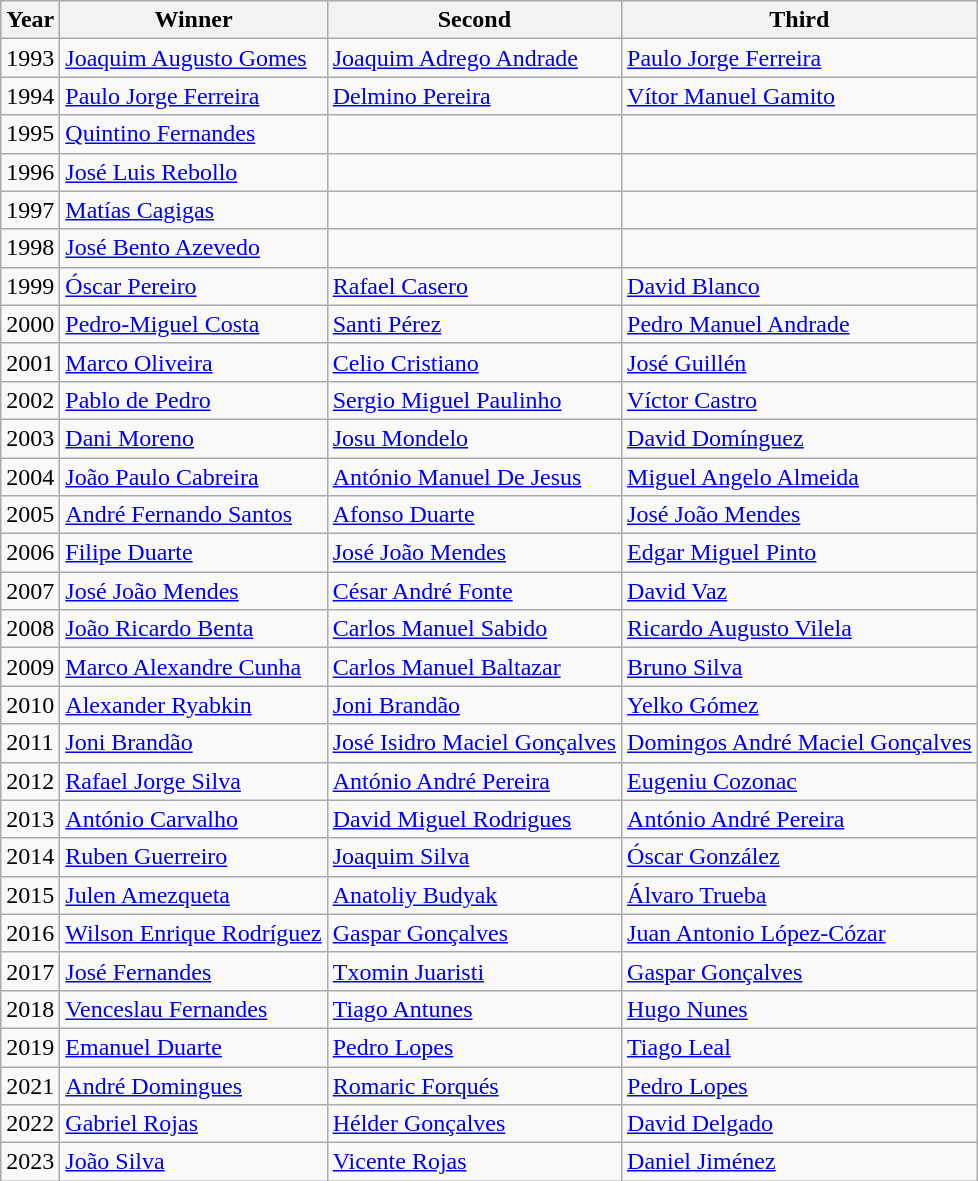<table class="wikitable sortable">
<tr>
<th>Year</th>
<th>Winner</th>
<th>Second</th>
<th>Third</th>
</tr>
<tr>
<td>1993</td>
<td> <a href='#'>Joaquim Augusto Gomes</a></td>
<td> <a href='#'>Joaquim Adrego Andrade</a></td>
<td> <a href='#'>Paulo Jorge Ferreira</a></td>
</tr>
<tr>
<td>1994</td>
<td> <a href='#'>Paulo Jorge Ferreira</a></td>
<td> <a href='#'>Delmino Pereira</a></td>
<td> <a href='#'>Vítor Manuel Gamito</a></td>
</tr>
<tr>
<td>1995</td>
<td> <a href='#'>Quintino Fernandes</a></td>
<td></td>
<td></td>
</tr>
<tr>
<td>1996</td>
<td> <a href='#'>José Luis Rebollo</a></td>
<td></td>
<td></td>
</tr>
<tr>
<td>1997</td>
<td> <a href='#'>Matías Cagigas</a></td>
<td></td>
<td></td>
</tr>
<tr>
<td>1998</td>
<td> <a href='#'>José Bento Azevedo</a></td>
<td></td>
<td></td>
</tr>
<tr>
<td>1999</td>
<td> <a href='#'>Óscar Pereiro</a></td>
<td> <a href='#'>Rafael Casero</a></td>
<td> <a href='#'>David Blanco</a></td>
</tr>
<tr>
<td>2000</td>
<td> <a href='#'>Pedro-Miguel Costa</a></td>
<td> <a href='#'>Santi Pérez</a></td>
<td> <a href='#'>Pedro Manuel Andrade</a></td>
</tr>
<tr>
<td>2001</td>
<td> <a href='#'>Marco Oliveira</a></td>
<td> <a href='#'>Celio Cristiano</a></td>
<td> <a href='#'>José Guillén</a></td>
</tr>
<tr>
<td>2002</td>
<td> <a href='#'>Pablo de Pedro</a></td>
<td> <a href='#'>Sergio Miguel Paulinho</a></td>
<td> <a href='#'>Víctor Castro</a></td>
</tr>
<tr>
<td>2003</td>
<td> <a href='#'>Dani Moreno</a></td>
<td> <a href='#'>Josu Mondelo</a></td>
<td> <a href='#'>David Domínguez</a></td>
</tr>
<tr>
<td>2004</td>
<td> <a href='#'>João Paulo Cabreira</a></td>
<td> <a href='#'>António Manuel De Jesus</a></td>
<td> <a href='#'>Miguel Angelo Almeida</a></td>
</tr>
<tr>
<td>2005</td>
<td> <a href='#'>André Fernando Santos</a></td>
<td> <a href='#'>Afonso Duarte</a></td>
<td> <a href='#'>José João Mendes</a></td>
</tr>
<tr>
<td>2006</td>
<td> <a href='#'>Filipe Duarte</a></td>
<td> <a href='#'>José João Mendes</a></td>
<td> <a href='#'>Edgar Miguel Pinto</a></td>
</tr>
<tr>
<td>2007</td>
<td> <a href='#'>José João Mendes</a></td>
<td> <a href='#'>César André Fonte</a></td>
<td> <a href='#'>David Vaz</a></td>
</tr>
<tr>
<td>2008</td>
<td> <a href='#'>João Ricardo Benta</a></td>
<td> <a href='#'>Carlos Manuel Sabido</a></td>
<td> <a href='#'>Ricardo Augusto Vilela</a></td>
</tr>
<tr>
<td>2009</td>
<td> <a href='#'>Marco Alexandre Cunha</a></td>
<td> <a href='#'>Carlos Manuel Baltazar</a></td>
<td> <a href='#'>Bruno Silva</a></td>
</tr>
<tr>
<td>2010</td>
<td> <a href='#'>Alexander Ryabkin</a></td>
<td> <a href='#'>Joni Brandão</a></td>
<td> <a href='#'>Yelko Gómez</a></td>
</tr>
<tr>
<td>2011</td>
<td> <a href='#'>Joni Brandão</a></td>
<td> <a href='#'>José Isidro Maciel Gonçalves</a></td>
<td> <a href='#'>Domingos André Maciel Gonçalves</a></td>
</tr>
<tr>
<td>2012</td>
<td> <a href='#'>Rafael Jorge Silva</a></td>
<td> <a href='#'>António André Pereira</a></td>
<td> <a href='#'>Eugeniu Cozonac</a></td>
</tr>
<tr>
<td>2013</td>
<td> <a href='#'>António Carvalho</a></td>
<td> <a href='#'>David Miguel Rodrigues</a></td>
<td> <a href='#'>António André Pereira</a></td>
</tr>
<tr>
<td>2014</td>
<td> <a href='#'>Ruben Guerreiro</a></td>
<td> <a href='#'>Joaquim Silva</a></td>
<td> <a href='#'>Óscar González</a></td>
</tr>
<tr>
<td>2015</td>
<td> <a href='#'>Julen Amezqueta</a></td>
<td> <a href='#'>Anatoliy Budyak</a></td>
<td> <a href='#'>Álvaro Trueba</a></td>
</tr>
<tr>
<td>2016</td>
<td> <a href='#'>Wilson Enrique Rodríguez</a></td>
<td> <a href='#'>Gaspar Gonçalves</a></td>
<td> <a href='#'>Juan Antonio López-Cózar</a></td>
</tr>
<tr>
<td>2017</td>
<td> <a href='#'>José Fernandes</a></td>
<td> <a href='#'>Txomin Juaristi</a></td>
<td> <a href='#'>Gaspar Gonçalves</a></td>
</tr>
<tr>
<td>2018</td>
<td> <a href='#'>Venceslau Fernandes</a></td>
<td> <a href='#'>Tiago Antunes</a></td>
<td> <a href='#'>Hugo Nunes</a></td>
</tr>
<tr>
<td>2019</td>
<td> <a href='#'>Emanuel Duarte</a></td>
<td> <a href='#'>Pedro Lopes</a></td>
<td> <a href='#'>Tiago Leal</a></td>
</tr>
<tr>
<td>2021</td>
<td> <a href='#'>André Domingues</a></td>
<td> <a href='#'>Romaric Forqués</a></td>
<td> <a href='#'>Pedro Lopes</a></td>
</tr>
<tr>
<td>2022</td>
<td> <a href='#'>Gabriel Rojas</a></td>
<td> <a href='#'>Hélder Gonçalves</a></td>
<td> <a href='#'>David Delgado</a></td>
</tr>
<tr>
<td>2023</td>
<td> <a href='#'>João Silva</a></td>
<td> <a href='#'>Vicente Rojas</a></td>
<td> <a href='#'>Daniel Jiménez</a></td>
</tr>
</table>
